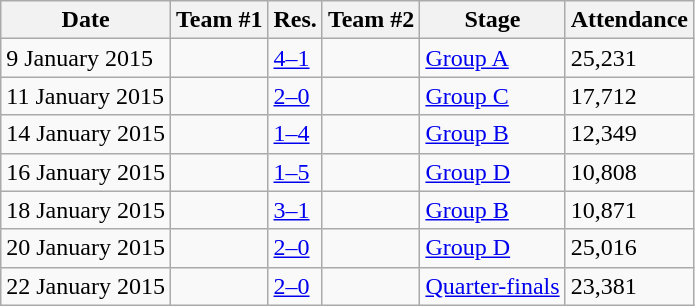<table class="wikitable sortable">
<tr>
<th>Date</th>
<th>Team #1</th>
<th>Res.</th>
<th>Team #2</th>
<th>Stage</th>
<th>Attendance</th>
</tr>
<tr>
<td>9 January 2015</td>
<td></td>
<td><a href='#'>4–1</a></td>
<td></td>
<td><a href='#'>Group A</a></td>
<td>25,231</td>
</tr>
<tr>
<td>11 January 2015</td>
<td></td>
<td><a href='#'>2–0</a></td>
<td></td>
<td><a href='#'>Group C</a></td>
<td>17,712</td>
</tr>
<tr>
<td>14 January 2015</td>
<td></td>
<td><a href='#'>1–4</a></td>
<td></td>
<td><a href='#'>Group B</a></td>
<td>12,349</td>
</tr>
<tr>
<td>16 January 2015</td>
<td></td>
<td><a href='#'>1–5</a></td>
<td></td>
<td><a href='#'>Group D</a></td>
<td>10,808</td>
</tr>
<tr>
<td>18 January 2015</td>
<td></td>
<td><a href='#'>3–1</a></td>
<td></td>
<td><a href='#'>Group B</a></td>
<td>10,871</td>
</tr>
<tr>
<td>20 January 2015</td>
<td></td>
<td><a href='#'>2–0</a></td>
<td></td>
<td><a href='#'>Group D</a></td>
<td>25,016</td>
</tr>
<tr>
<td>22 January 2015</td>
<td></td>
<td><a href='#'>2–0</a></td>
<td></td>
<td><a href='#'>Quarter-finals</a></td>
<td>23,381</td>
</tr>
</table>
